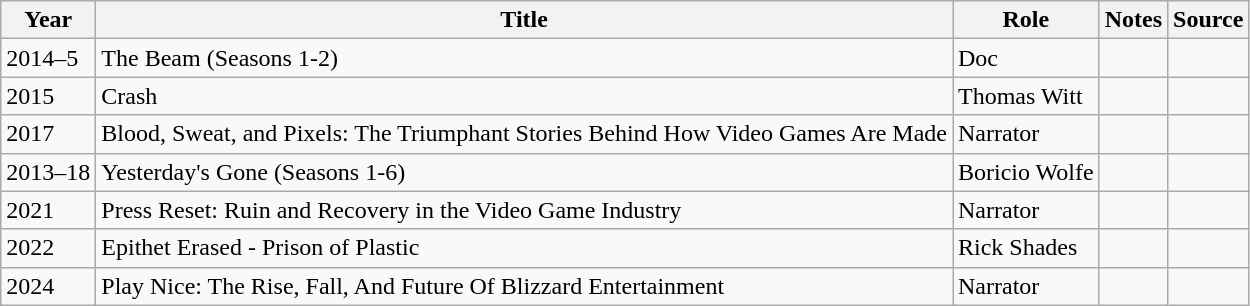<table class="wikitable">
<tr>
<th>Year</th>
<th><strong>Title</strong></th>
<th>Role</th>
<th>Notes</th>
<th>Source</th>
</tr>
<tr>
<td>2014–5</td>
<td>The Beam (Seasons 1-2)</td>
<td>Doc</td>
<td></td>
<td></td>
</tr>
<tr>
<td>2015</td>
<td>Crash</td>
<td>Thomas Witt</td>
<td></td>
<td></td>
</tr>
<tr>
<td>2017</td>
<td>Blood, Sweat, and Pixels: The Triumphant Stories Behind How Video Games Are Made</td>
<td>Narrator</td>
<td></td>
<td></td>
</tr>
<tr>
<td>2013–18</td>
<td>Yesterday's Gone (Seasons 1-6)</td>
<td>Boricio Wolfe</td>
<td></td>
<td></td>
</tr>
<tr>
<td>2021</td>
<td>Press Reset: Ruin and Recovery in the Video Game Industry</td>
<td>Narrator</td>
<td></td>
<td></td>
</tr>
<tr>
<td>2022</td>
<td>Epithet Erased - Prison of Plastic</td>
<td>Rick Shades</td>
<td></td>
<td></td>
</tr>
<tr>
<td>2024</td>
<td>Play Nice: The Rise, Fall, And Future Of Blizzard Entertainment</td>
<td>Narrator</td>
<td></td>
<td></td>
</tr>
</table>
